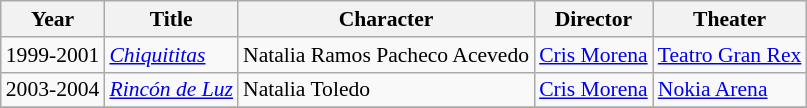<table class="wikitable" style="font-size: 90%;">
<tr>
<th>Year</th>
<th>Title</th>
<th>Character</th>
<th>Director</th>
<th>Theater</th>
</tr>
<tr>
<td>1999-2001</td>
<td><em><a href='#'>Chiquititas</a></em></td>
<td>Natalia Ramos Pacheco Acevedo</td>
<td><a href='#'>Cris Morena</a></td>
<td><a href='#'>Teatro Gran Rex</a></td>
</tr>
<tr>
<td>2003-2004</td>
<td><em><a href='#'>Rincón de Luz</a></em></td>
<td>Natalia Toledo</td>
<td><a href='#'>Cris Morena</a></td>
<td><a href='#'>Nokia Arena</a></td>
</tr>
<tr>
</tr>
</table>
